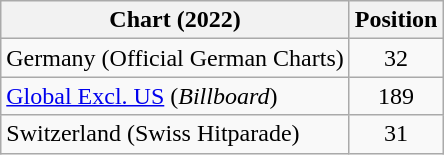<table class="wikitable sortable">
<tr>
<th>Chart (2022)</th>
<th>Position</th>
</tr>
<tr>
<td>Germany (Official German Charts)</td>
<td align="center">32</td>
</tr>
<tr>
<td><a href='#'>Global Excl. US</a> (<em>Billboard</em>)</td>
<td align="center">189</td>
</tr>
<tr>
<td>Switzerland (Swiss Hitparade)</td>
<td align="center">31</td>
</tr>
</table>
